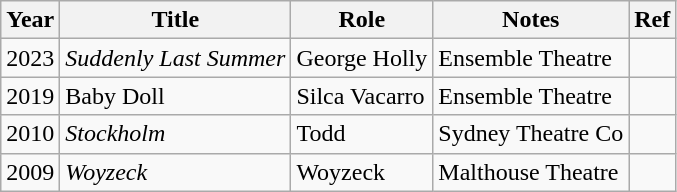<table class="wikitable">
<tr>
<th>Year</th>
<th>Title</th>
<th>Role</th>
<th>Notes</th>
<th>Ref</th>
</tr>
<tr>
<td>2023</td>
<td><em>Suddenly Last Summer</em></td>
<td>George Holly</td>
<td>Ensemble Theatre</td>
<td></td>
</tr>
<tr>
<td>2019</td>
<td>Baby Doll</td>
<td>Silca Vacarro</td>
<td>Ensemble Theatre</td>
<td></td>
</tr>
<tr>
<td>2010</td>
<td><em>Stockholm</em></td>
<td>Todd</td>
<td>Sydney Theatre Co</td>
<td></td>
</tr>
<tr>
<td>2009</td>
<td><em>Woyzeck</em></td>
<td>Woyzeck</td>
<td>Malthouse Theatre</td>
<td></td>
</tr>
</table>
